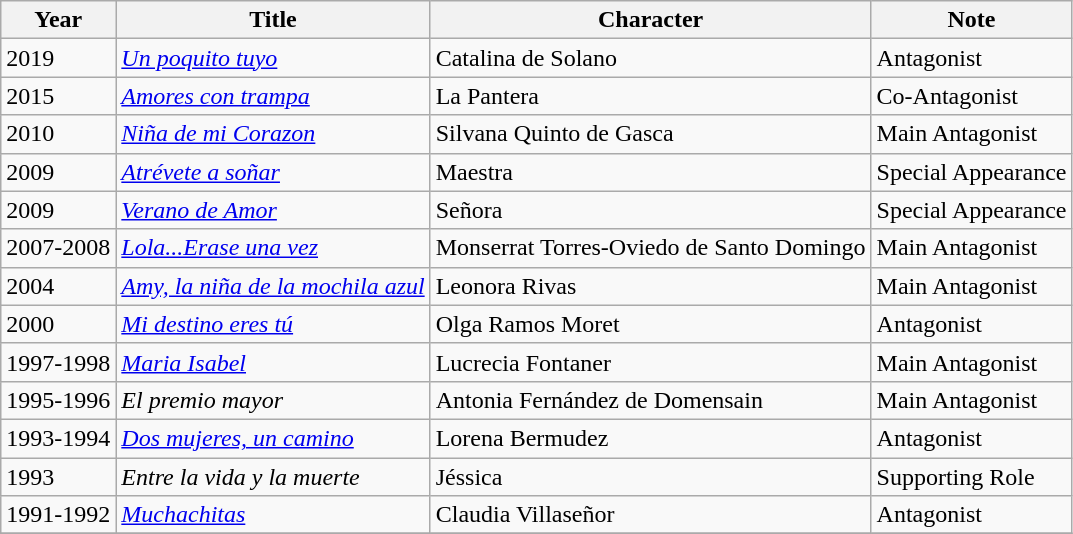<table class="wikitable">
<tr>
<th>Year</th>
<th>Title</th>
<th>Character</th>
<th>Note</th>
</tr>
<tr>
<td>2019</td>
<td><em><a href='#'>Un poquito tuyo</a></em></td>
<td>Catalina de Solano</td>
<td>Antagonist</td>
</tr>
<tr>
<td>2015</td>
<td><em><a href='#'>Amores con trampa</a></em></td>
<td>La Pantera</td>
<td>Co-Antagonist</td>
</tr>
<tr>
<td>2010</td>
<td><em><a href='#'>Niña de mi Corazon</a></em></td>
<td>Silvana  Quinto de Gasca</td>
<td>Main Antagonist</td>
</tr>
<tr>
<td>2009</td>
<td><em><a href='#'>Atrévete a soñar</a></em></td>
<td>Maestra</td>
<td>Special Appearance</td>
</tr>
<tr>
<td>2009</td>
<td><em><a href='#'>Verano de Amor</a></em></td>
<td>Señora</td>
<td>Special Appearance</td>
</tr>
<tr>
<td>2007-2008</td>
<td><em><a href='#'>Lola...Erase una vez</a></em></td>
<td>Monserrat Torres-Oviedo de Santo Domingo</td>
<td>Main Antagonist</td>
</tr>
<tr>
<td>2004</td>
<td><em><a href='#'>Amy, la niña de la mochila azul</a></em></td>
<td>Leonora Rivas</td>
<td>Main Antagonist</td>
</tr>
<tr>
<td>2000</td>
<td><em><a href='#'>Mi destino eres tú</a></em></td>
<td>Olga Ramos Moret</td>
<td>Antagonist</td>
</tr>
<tr>
<td>1997-1998</td>
<td><em><a href='#'>Maria Isabel</a></em></td>
<td>Lucrecia Fontaner</td>
<td>Main Antagonist</td>
</tr>
<tr>
<td>1995-1996</td>
<td><em>El premio mayor</em></td>
<td>Antonia Fernández de Domensain</td>
<td>Main Antagonist</td>
</tr>
<tr>
<td>1993-1994</td>
<td><em><a href='#'>Dos mujeres, un camino</a></em></td>
<td>Lorena Bermudez</td>
<td>Antagonist</td>
</tr>
<tr>
<td>1993</td>
<td><em>Entre la vida y la muerte</em></td>
<td>Jéssica</td>
<td>Supporting Role</td>
</tr>
<tr>
<td>1991-1992</td>
<td><em><a href='#'>Muchachitas</a></em></td>
<td>Claudia Villaseñor</td>
<td>Antagonist</td>
</tr>
<tr>
</tr>
</table>
